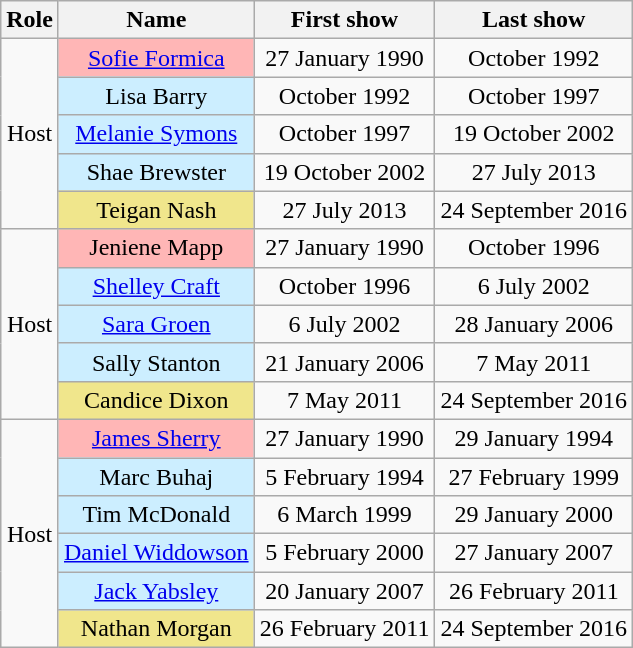<table class="wikitable" style="text-align:center">
<tr>
<th>Role</th>
<th>Name</th>
<th>First show</th>
<th>Last show</th>
</tr>
<tr>
<td rowspan="5">Host</td>
<td style="background:#FFB6B6"><a href='#'>Sofie Formica</a></td>
<td>27 January 1990</td>
<td>October 1992</td>
</tr>
<tr>
<td style="background:#cef;">Lisa Barry</td>
<td>October 1992</td>
<td>October 1997</td>
</tr>
<tr>
<td style="background:#cef;"><a href='#'>Melanie Symons</a></td>
<td>October 1997</td>
<td>19 October 2002</td>
</tr>
<tr>
<td style="background:#cef;">Shae Brewster</td>
<td>19 October 2002</td>
<td>27 July 2013</td>
</tr>
<tr>
<td style="background:khaki;">Teigan Nash</td>
<td>27 July 2013</td>
<td>24 September 2016</td>
</tr>
<tr>
<td rowspan="5">Host</td>
<td style="background:#FFB6B6">Jeniene Mapp</td>
<td>27 January 1990</td>
<td>October 1996</td>
</tr>
<tr>
<td style="background:#cef;"><a href='#'>Shelley Craft</a></td>
<td>October 1996</td>
<td>6 July 2002</td>
</tr>
<tr>
<td style="background:#cef;"><a href='#'>Sara Groen</a></td>
<td>6 July 2002</td>
<td>28 January 2006</td>
</tr>
<tr>
<td style="background:#cef;">Sally Stanton</td>
<td>21 January 2006</td>
<td>7 May 2011</td>
</tr>
<tr>
<td style="background:khaki;">Candice Dixon</td>
<td>7 May 2011</td>
<td>24 September 2016</td>
</tr>
<tr>
<td rowspan="6">Host</td>
<td style="background:#FFB6B6"><a href='#'>James Sherry</a></td>
<td>27 January 1990</td>
<td>29 January 1994</td>
</tr>
<tr>
<td style="background:#cef;">Marc Buhaj</td>
<td>5 February 1994</td>
<td>27 February 1999</td>
</tr>
<tr>
<td style="background:#cef;">Tim McDonald</td>
<td>6 March 1999</td>
<td>29 January 2000</td>
</tr>
<tr>
<td style="background:#cef;"><a href='#'>Daniel Widdowson</a></td>
<td>5 February 2000</td>
<td>27 January 2007</td>
</tr>
<tr>
<td style="background:#cef;"><a href='#'>Jack Yabsley</a></td>
<td>20 January 2007</td>
<td>26 February 2011</td>
</tr>
<tr>
<td style="background:khaki;">Nathan Morgan</td>
<td>26 February 2011</td>
<td>24 September 2016</td>
</tr>
</table>
